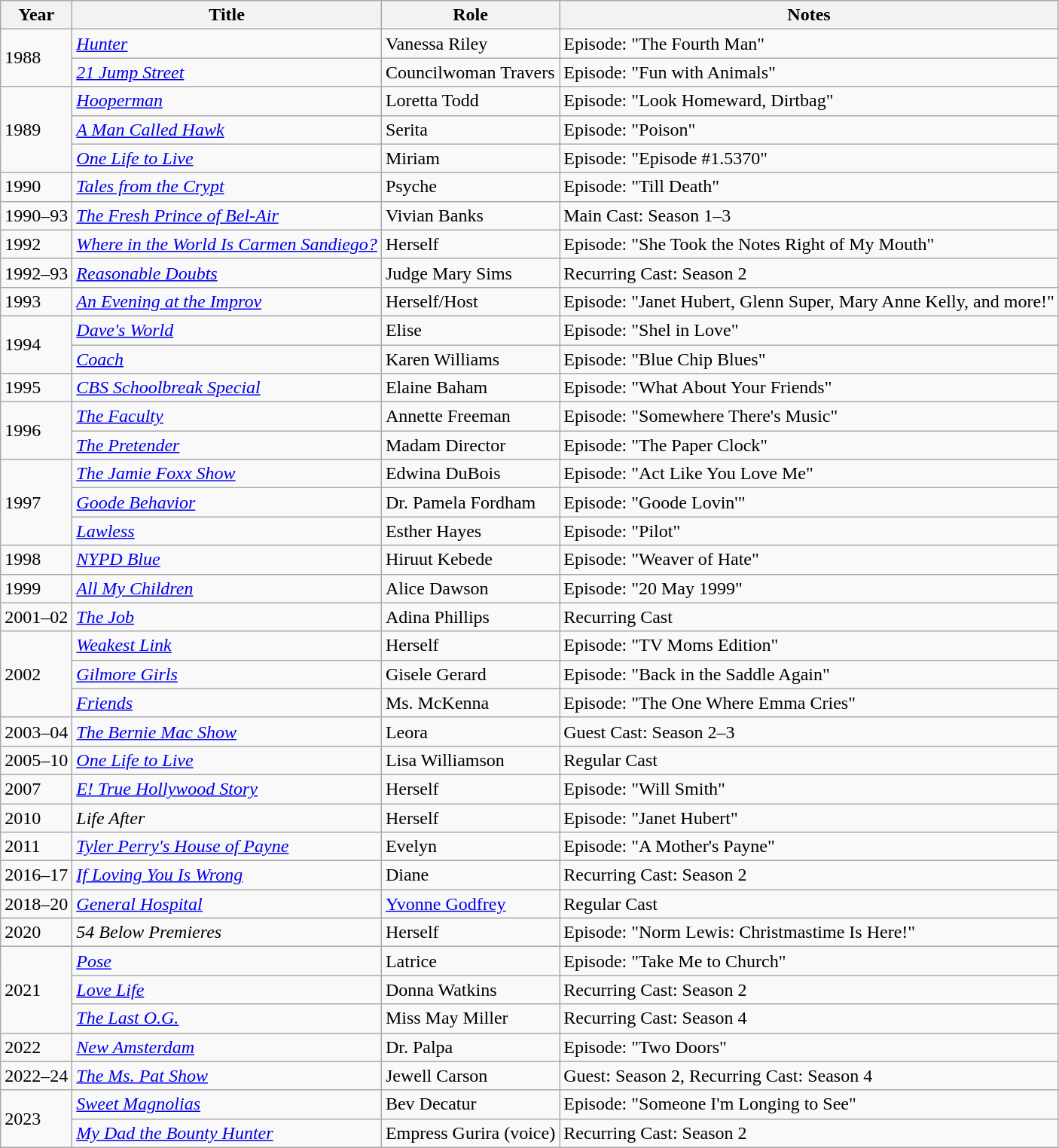<table class="wikitable sortable">
<tr>
<th>Year</th>
<th>Title</th>
<th>Role</th>
<th>Notes</th>
</tr>
<tr>
<td rowspan=2>1988</td>
<td><em><a href='#'>Hunter</a></em></td>
<td>Vanessa Riley</td>
<td>Episode: "The Fourth Man"</td>
</tr>
<tr>
<td><em><a href='#'>21 Jump Street</a></em></td>
<td>Councilwoman Travers</td>
<td>Episode: "Fun with Animals"</td>
</tr>
<tr>
<td rowspan=3>1989</td>
<td><em><a href='#'>Hooperman</a></em></td>
<td>Loretta Todd</td>
<td>Episode: "Look Homeward, Dirtbag"</td>
</tr>
<tr>
<td><em><a href='#'>A Man Called Hawk</a></em></td>
<td>Serita</td>
<td>Episode: "Poison"</td>
</tr>
<tr>
<td><em><a href='#'>One Life to Live</a></em></td>
<td>Miriam</td>
<td>Episode: "Episode #1.5370"</td>
</tr>
<tr>
<td>1990</td>
<td><em><a href='#'>Tales from the Crypt</a></em></td>
<td>Psyche</td>
<td>Episode: "Till Death"</td>
</tr>
<tr>
<td>1990–93</td>
<td><em><a href='#'>The Fresh Prince of Bel-Air</a></em></td>
<td>Vivian Banks</td>
<td>Main Cast: Season 1–3</td>
</tr>
<tr>
<td>1992</td>
<td><em><a href='#'>Where in the World Is Carmen Sandiego?</a></em></td>
<td>Herself</td>
<td>Episode: "She Took the Notes Right of My Mouth"</td>
</tr>
<tr>
<td>1992–93</td>
<td><em><a href='#'>Reasonable Doubts</a></em></td>
<td>Judge Mary Sims</td>
<td>Recurring Cast: Season 2</td>
</tr>
<tr>
<td>1993</td>
<td><em><a href='#'>An Evening at the Improv</a></em></td>
<td>Herself/Host</td>
<td>Episode: "Janet Hubert, Glenn Super, Mary Anne Kelly, and more!"</td>
</tr>
<tr>
<td rowspan=2>1994</td>
<td><em><a href='#'>Dave's World</a></em></td>
<td>Elise</td>
<td>Episode: "Shel in Love"</td>
</tr>
<tr>
<td><em><a href='#'>Coach</a></em></td>
<td>Karen Williams</td>
<td>Episode: "Blue Chip Blues"</td>
</tr>
<tr>
<td>1995</td>
<td><em><a href='#'>CBS Schoolbreak Special</a></em></td>
<td>Elaine Baham</td>
<td>Episode: "What About Your Friends"</td>
</tr>
<tr>
<td rowspan=2>1996</td>
<td><em><a href='#'>The Faculty</a></em></td>
<td>Annette Freeman</td>
<td>Episode: "Somewhere There's Music"</td>
</tr>
<tr>
<td><em><a href='#'>The Pretender</a></em></td>
<td>Madam Director</td>
<td>Episode: "The Paper Clock"</td>
</tr>
<tr>
<td rowspan=3>1997</td>
<td><em><a href='#'>The Jamie Foxx Show</a></em></td>
<td>Edwina DuBois</td>
<td>Episode: "Act Like You Love Me"</td>
</tr>
<tr>
<td><em><a href='#'>Goode Behavior</a></em></td>
<td>Dr. Pamela Fordham</td>
<td>Episode: "Goode Lovin'"</td>
</tr>
<tr>
<td><em><a href='#'>Lawless</a></em></td>
<td>Esther Hayes</td>
<td>Episode: "Pilot"</td>
</tr>
<tr>
<td>1998</td>
<td><em><a href='#'>NYPD Blue</a></em></td>
<td>Hiruut Kebede</td>
<td>Episode: "Weaver of Hate"</td>
</tr>
<tr>
<td>1999</td>
<td><em><a href='#'>All My Children</a></em></td>
<td>Alice Dawson</td>
<td>Episode: "20 May 1999"</td>
</tr>
<tr>
<td>2001–02</td>
<td><em><a href='#'>The Job</a></em></td>
<td>Adina Phillips</td>
<td>Recurring Cast</td>
</tr>
<tr>
<td rowspan=3>2002</td>
<td><em><a href='#'>Weakest Link</a></em></td>
<td>Herself</td>
<td>Episode: "TV Moms Edition"</td>
</tr>
<tr>
<td><em><a href='#'>Gilmore Girls</a></em></td>
<td>Gisele Gerard</td>
<td>Episode: "Back in the Saddle Again"</td>
</tr>
<tr>
<td><em><a href='#'>Friends</a></em></td>
<td>Ms. McKenna</td>
<td>Episode: "The One Where Emma Cries"</td>
</tr>
<tr>
<td>2003–04</td>
<td><em><a href='#'>The Bernie Mac Show</a></em></td>
<td>Leora</td>
<td>Guest Cast: Season 2–3</td>
</tr>
<tr>
<td>2005–10</td>
<td><em><a href='#'>One Life to Live</a></em></td>
<td>Lisa Williamson</td>
<td>Regular Cast</td>
</tr>
<tr>
<td>2007</td>
<td><em><a href='#'>E! True Hollywood Story</a></em></td>
<td>Herself</td>
<td>Episode: "Will Smith"</td>
</tr>
<tr>
<td>2010</td>
<td><em>Life After</em></td>
<td>Herself</td>
<td>Episode: "Janet Hubert"</td>
</tr>
<tr>
<td>2011</td>
<td><em><a href='#'>Tyler Perry's House of Payne</a></em></td>
<td>Evelyn</td>
<td>Episode: "A Mother's Payne"</td>
</tr>
<tr>
<td>2016–17</td>
<td><em><a href='#'>If Loving You Is Wrong</a></em></td>
<td>Diane</td>
<td>Recurring Cast: Season 2</td>
</tr>
<tr>
<td>2018–20</td>
<td><em><a href='#'>General Hospital</a></em></td>
<td><a href='#'>Yvonne Godfrey</a></td>
<td>Regular Cast</td>
</tr>
<tr>
<td>2020</td>
<td><em>54 Below Premieres</em></td>
<td>Herself</td>
<td>Episode: "Norm Lewis: Christmastime Is Here!"</td>
</tr>
<tr>
<td rowspan=3>2021</td>
<td><em><a href='#'>Pose</a></em></td>
<td>Latrice</td>
<td>Episode: "Take Me to Church"</td>
</tr>
<tr>
<td><em><a href='#'>Love Life</a></em></td>
<td>Donna Watkins</td>
<td>Recurring Cast: Season 2</td>
</tr>
<tr>
<td><em><a href='#'>The Last O.G.</a></em></td>
<td>Miss May Miller</td>
<td>Recurring Cast: Season 4</td>
</tr>
<tr>
<td>2022</td>
<td><em><a href='#'>New Amsterdam</a></em></td>
<td>Dr. Palpa</td>
<td>Episode: "Two Doors"</td>
</tr>
<tr>
<td>2022–24</td>
<td><em><a href='#'>The Ms. Pat Show</a></em></td>
<td>Jewell Carson</td>
<td>Guest: Season 2, Recurring Cast: Season 4</td>
</tr>
<tr>
<td rowspan=2>2023</td>
<td><em><a href='#'>Sweet Magnolias</a></em></td>
<td>Bev Decatur</td>
<td>Episode: "Someone I'm Longing to See"</td>
</tr>
<tr>
<td><em><a href='#'>My Dad the Bounty Hunter</a></em></td>
<td>Empress Gurira (voice)</td>
<td>Recurring Cast: Season 2</td>
</tr>
</table>
